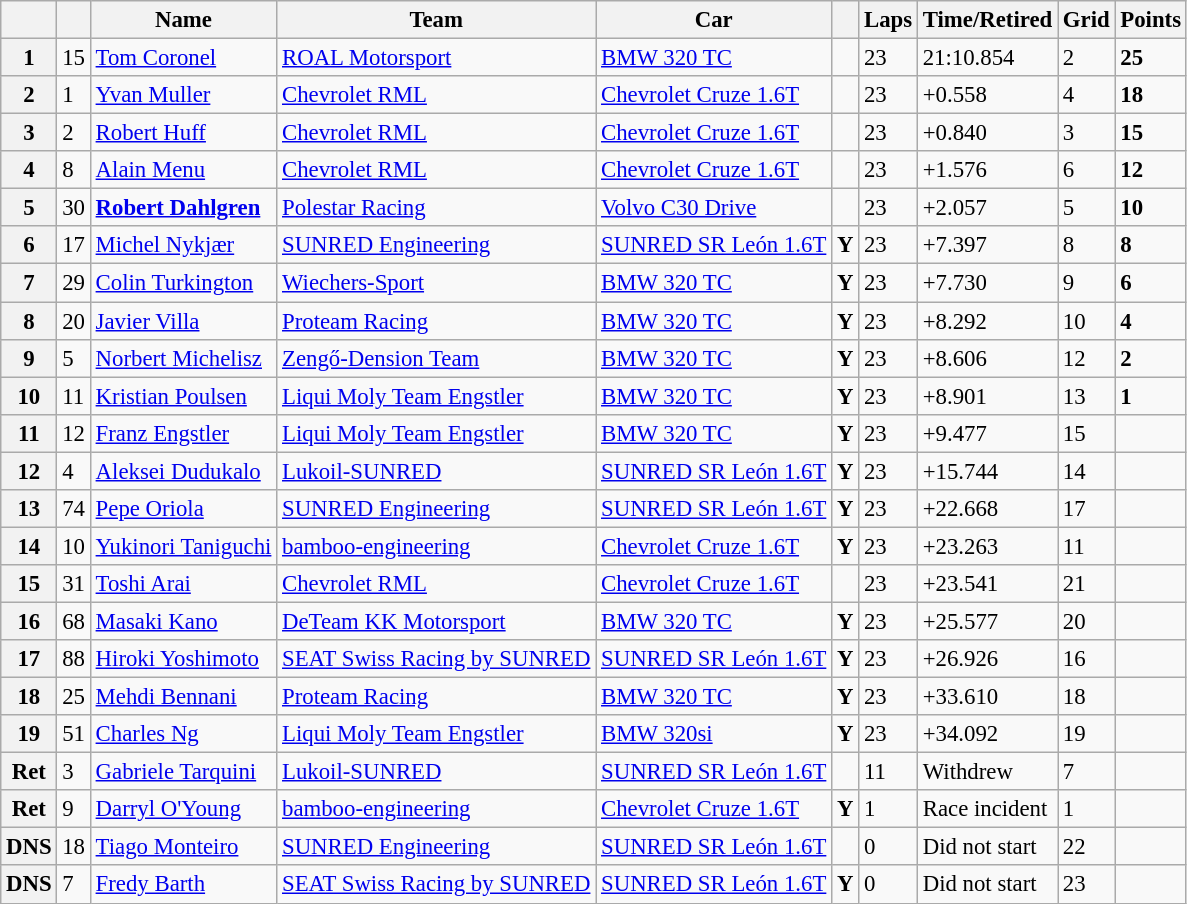<table class="wikitable sortable" style="font-size: 95%;">
<tr>
<th></th>
<th></th>
<th>Name</th>
<th>Team</th>
<th>Car</th>
<th></th>
<th>Laps</th>
<th>Time/Retired</th>
<th>Grid</th>
<th>Points</th>
</tr>
<tr>
<th>1</th>
<td>15</td>
<td> <a href='#'>Tom Coronel</a></td>
<td><a href='#'>ROAL Motorsport</a></td>
<td><a href='#'>BMW 320 TC</a></td>
<td></td>
<td>23</td>
<td>21:10.854</td>
<td>2</td>
<td><strong>25</strong></td>
</tr>
<tr>
<th>2</th>
<td>1</td>
<td> <a href='#'>Yvan Muller</a></td>
<td><a href='#'>Chevrolet RML</a></td>
<td><a href='#'>Chevrolet Cruze 1.6T</a></td>
<td></td>
<td>23</td>
<td>+0.558</td>
<td>4</td>
<td><strong>18</strong></td>
</tr>
<tr>
<th>3</th>
<td>2</td>
<td> <a href='#'>Robert Huff</a></td>
<td><a href='#'>Chevrolet RML</a></td>
<td><a href='#'>Chevrolet Cruze 1.6T</a></td>
<td></td>
<td>23</td>
<td>+0.840</td>
<td>3</td>
<td><strong>15</strong></td>
</tr>
<tr>
<th>4</th>
<td>8</td>
<td> <a href='#'>Alain Menu</a></td>
<td><a href='#'>Chevrolet RML</a></td>
<td><a href='#'>Chevrolet Cruze 1.6T</a></td>
<td></td>
<td>23</td>
<td>+1.576</td>
<td>6</td>
<td><strong>12</strong></td>
</tr>
<tr>
<th>5</th>
<td>30</td>
<td> <strong><a href='#'>Robert Dahlgren</a></strong></td>
<td><a href='#'>Polestar Racing</a></td>
<td><a href='#'>Volvo C30 Drive</a></td>
<td></td>
<td>23</td>
<td>+2.057</td>
<td>5</td>
<td><strong>10</strong></td>
</tr>
<tr>
<th>6</th>
<td>17</td>
<td> <a href='#'>Michel Nykjær</a></td>
<td><a href='#'>SUNRED Engineering</a></td>
<td><a href='#'>SUNRED SR León 1.6T</a></td>
<td align=center><strong><span>Y</span></strong></td>
<td>23</td>
<td>+7.397</td>
<td>8</td>
<td><strong>8</strong></td>
</tr>
<tr>
<th>7</th>
<td>29</td>
<td> <a href='#'>Colin Turkington</a></td>
<td><a href='#'>Wiechers-Sport</a></td>
<td><a href='#'>BMW 320 TC</a></td>
<td align=center><strong><span>Y</span></strong></td>
<td>23</td>
<td>+7.730</td>
<td>9</td>
<td><strong>6</strong></td>
</tr>
<tr>
<th>8</th>
<td>20</td>
<td> <a href='#'>Javier Villa</a></td>
<td><a href='#'>Proteam Racing</a></td>
<td><a href='#'>BMW 320 TC</a></td>
<td align=center><strong><span>Y</span></strong></td>
<td>23</td>
<td>+8.292</td>
<td>10</td>
<td><strong>4</strong></td>
</tr>
<tr>
<th>9</th>
<td>5</td>
<td> <a href='#'>Norbert Michelisz</a></td>
<td><a href='#'>Zengő-Dension Team</a></td>
<td><a href='#'>BMW 320 TC</a></td>
<td align=center><strong><span>Y</span></strong></td>
<td>23</td>
<td>+8.606</td>
<td>12</td>
<td><strong>2</strong></td>
</tr>
<tr>
<th>10</th>
<td>11</td>
<td> <a href='#'>Kristian Poulsen</a></td>
<td><a href='#'>Liqui Moly Team Engstler</a></td>
<td><a href='#'>BMW 320 TC</a></td>
<td align=center><strong><span>Y</span></strong></td>
<td>23</td>
<td>+8.901</td>
<td>13</td>
<td><strong>1</strong></td>
</tr>
<tr>
<th>11</th>
<td>12</td>
<td> <a href='#'>Franz Engstler</a></td>
<td><a href='#'>Liqui Moly Team Engstler</a></td>
<td><a href='#'>BMW 320 TC</a></td>
<td align=center><strong><span>Y</span></strong></td>
<td>23</td>
<td>+9.477</td>
<td>15</td>
<td></td>
</tr>
<tr>
<th>12</th>
<td>4</td>
<td> <a href='#'>Aleksei Dudukalo</a></td>
<td><a href='#'>Lukoil-SUNRED</a></td>
<td><a href='#'>SUNRED SR León 1.6T</a></td>
<td align=center><strong><span>Y</span></strong></td>
<td>23</td>
<td>+15.744</td>
<td>14</td>
<td></td>
</tr>
<tr>
<th>13</th>
<td>74</td>
<td> <a href='#'>Pepe Oriola</a></td>
<td><a href='#'>SUNRED Engineering</a></td>
<td><a href='#'>SUNRED SR León 1.6T</a></td>
<td align=center><strong><span>Y</span></strong></td>
<td>23</td>
<td>+22.668</td>
<td>17</td>
<td></td>
</tr>
<tr>
<th>14</th>
<td>10</td>
<td> <a href='#'>Yukinori Taniguchi</a></td>
<td><a href='#'>bamboo-engineering</a></td>
<td><a href='#'>Chevrolet Cruze 1.6T</a></td>
<td align=center><strong><span>Y</span></strong></td>
<td>23</td>
<td>+23.263</td>
<td>11</td>
<td></td>
</tr>
<tr>
<th>15</th>
<td>31</td>
<td> <a href='#'>Toshi Arai</a></td>
<td><a href='#'>Chevrolet RML</a></td>
<td><a href='#'>Chevrolet Cruze 1.6T</a></td>
<td></td>
<td>23</td>
<td>+23.541</td>
<td>21</td>
<td></td>
</tr>
<tr>
<th>16</th>
<td>68</td>
<td> <a href='#'>Masaki Kano</a></td>
<td><a href='#'>DeTeam KK Motorsport</a></td>
<td><a href='#'>BMW 320 TC</a></td>
<td align=center><strong><span>Y</span></strong></td>
<td>23</td>
<td>+25.577</td>
<td>20</td>
<td></td>
</tr>
<tr>
<th>17</th>
<td>88</td>
<td> <a href='#'>Hiroki Yoshimoto</a></td>
<td><a href='#'>SEAT Swiss Racing by SUNRED</a></td>
<td><a href='#'>SUNRED SR León 1.6T</a></td>
<td align=center><strong><span>Y</span></strong></td>
<td>23</td>
<td>+26.926</td>
<td>16</td>
<td></td>
</tr>
<tr>
<th>18</th>
<td>25</td>
<td> <a href='#'>Mehdi Bennani</a></td>
<td><a href='#'>Proteam Racing</a></td>
<td><a href='#'>BMW 320 TC</a></td>
<td align=center><strong><span>Y</span></strong></td>
<td>23</td>
<td>+33.610</td>
<td>18</td>
<td></td>
</tr>
<tr>
<th>19</th>
<td>51</td>
<td> <a href='#'>Charles Ng</a></td>
<td><a href='#'>Liqui Moly Team Engstler</a></td>
<td><a href='#'>BMW 320si</a></td>
<td align=center><strong><span>Y</span></strong></td>
<td>23</td>
<td>+34.092</td>
<td>19</td>
<td></td>
</tr>
<tr>
<th>Ret</th>
<td>3</td>
<td> <a href='#'>Gabriele Tarquini</a></td>
<td><a href='#'>Lukoil-SUNRED</a></td>
<td><a href='#'>SUNRED SR León 1.6T</a></td>
<td></td>
<td>11</td>
<td>Withdrew</td>
<td>7</td>
<td></td>
</tr>
<tr>
<th>Ret</th>
<td>9</td>
<td> <a href='#'>Darryl O'Young</a></td>
<td><a href='#'>bamboo-engineering</a></td>
<td><a href='#'>Chevrolet Cruze 1.6T</a></td>
<td align=center><strong><span>Y</span></strong></td>
<td>1</td>
<td>Race incident</td>
<td>1</td>
<td></td>
</tr>
<tr>
<th>DNS</th>
<td>18</td>
<td> <a href='#'>Tiago Monteiro</a></td>
<td><a href='#'>SUNRED Engineering</a></td>
<td><a href='#'>SUNRED SR León 1.6T</a></td>
<td></td>
<td>0</td>
<td>Did not start</td>
<td>22</td>
<td></td>
</tr>
<tr>
<th>DNS</th>
<td>7</td>
<td> <a href='#'>Fredy Barth</a></td>
<td><a href='#'>SEAT Swiss Racing by SUNRED</a></td>
<td><a href='#'>SUNRED SR León 1.6T</a></td>
<td align=center><strong><span>Y</span></strong></td>
<td>0</td>
<td>Did not start</td>
<td>23</td>
<td></td>
</tr>
</table>
